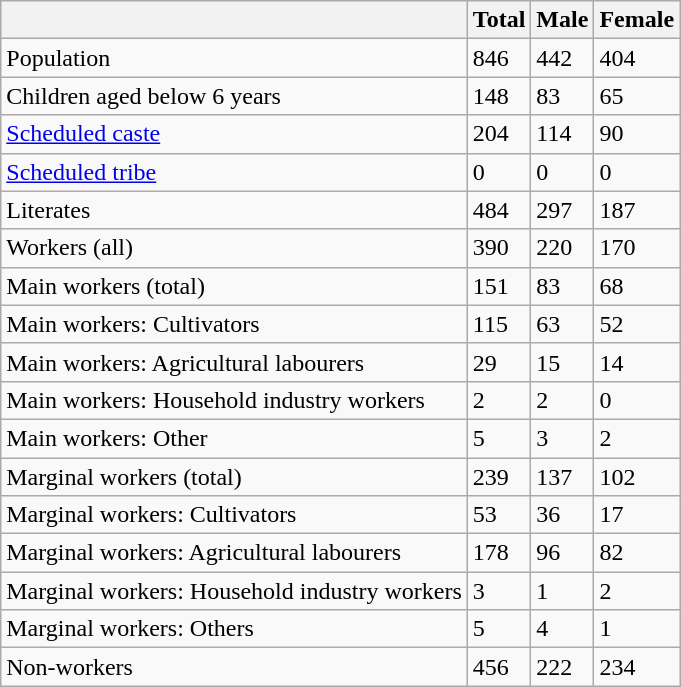<table class="wikitable sortable">
<tr>
<th></th>
<th>Total</th>
<th>Male</th>
<th>Female</th>
</tr>
<tr>
<td>Population</td>
<td>846</td>
<td>442</td>
<td>404</td>
</tr>
<tr>
<td>Children aged below 6 years</td>
<td>148</td>
<td>83</td>
<td>65</td>
</tr>
<tr>
<td><a href='#'>Scheduled caste</a></td>
<td>204</td>
<td>114</td>
<td>90</td>
</tr>
<tr>
<td><a href='#'>Scheduled tribe</a></td>
<td>0</td>
<td>0</td>
<td>0</td>
</tr>
<tr>
<td>Literates</td>
<td>484</td>
<td>297</td>
<td>187</td>
</tr>
<tr>
<td>Workers (all)</td>
<td>390</td>
<td>220</td>
<td>170</td>
</tr>
<tr>
<td>Main workers (total)</td>
<td>151</td>
<td>83</td>
<td>68</td>
</tr>
<tr>
<td>Main workers: Cultivators</td>
<td>115</td>
<td>63</td>
<td>52</td>
</tr>
<tr>
<td>Main workers: Agricultural labourers</td>
<td>29</td>
<td>15</td>
<td>14</td>
</tr>
<tr>
<td>Main workers: Household industry workers</td>
<td>2</td>
<td>2</td>
<td>0</td>
</tr>
<tr>
<td>Main workers: Other</td>
<td>5</td>
<td>3</td>
<td>2</td>
</tr>
<tr>
<td>Marginal workers (total)</td>
<td>239</td>
<td>137</td>
<td>102</td>
</tr>
<tr>
<td>Marginal workers: Cultivators</td>
<td>53</td>
<td>36</td>
<td>17</td>
</tr>
<tr>
<td>Marginal workers: Agricultural labourers</td>
<td>178</td>
<td>96</td>
<td>82</td>
</tr>
<tr>
<td>Marginal workers: Household industry workers</td>
<td>3</td>
<td>1</td>
<td>2</td>
</tr>
<tr>
<td>Marginal workers: Others</td>
<td>5</td>
<td>4</td>
<td>1</td>
</tr>
<tr>
<td>Non-workers</td>
<td>456</td>
<td>222</td>
<td>234</td>
</tr>
</table>
